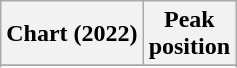<table class="wikitable sortable plainrowheaders" style="text-align:center">
<tr>
<th scope="col">Chart (2022)</th>
<th scope="col">Peak<br>position</th>
</tr>
<tr>
</tr>
<tr>
</tr>
<tr>
</tr>
<tr>
</tr>
<tr>
</tr>
<tr>
</tr>
</table>
